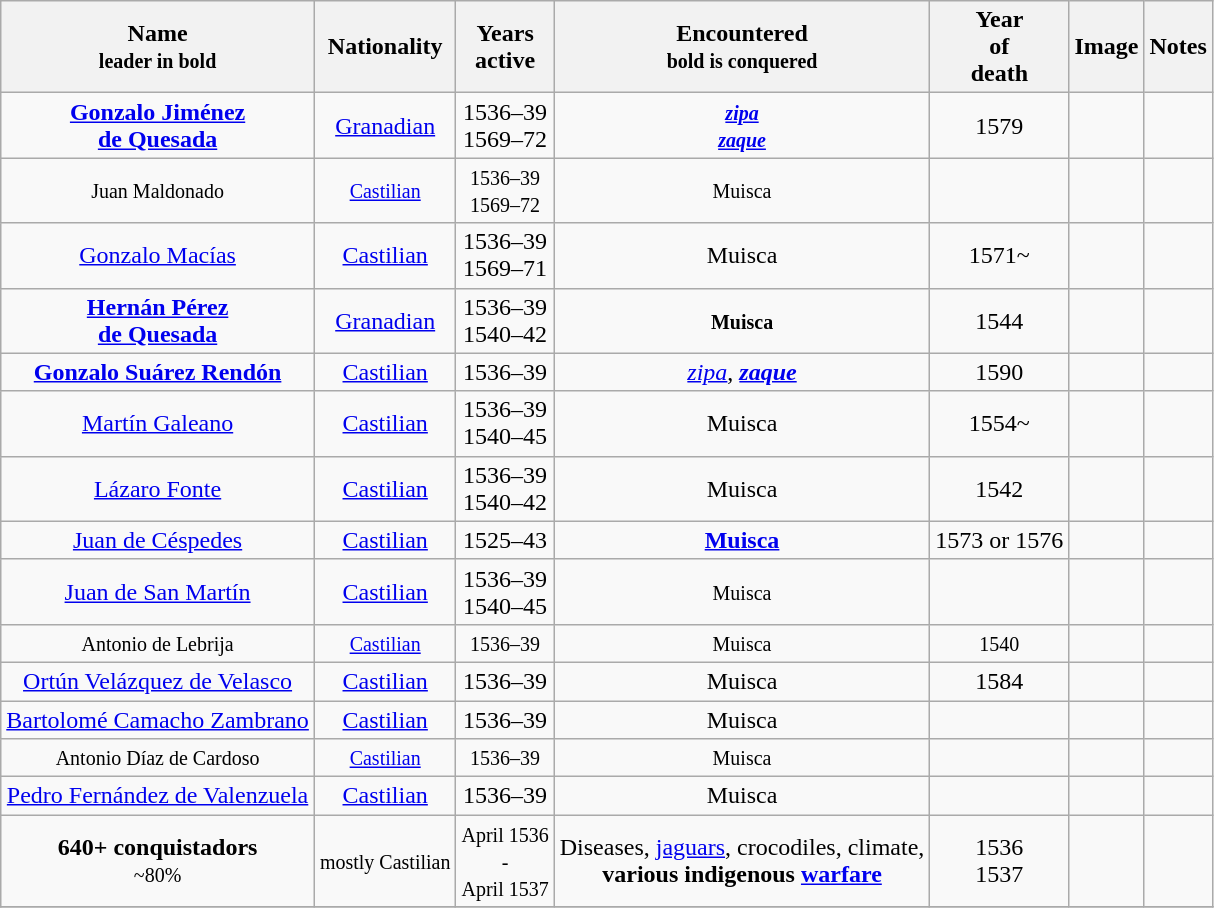<table class="wikitable sortable mw-collapsible mw-collapsed">
<tr>
<th scope="col">Name<br><small>leader in <strong>bold</strong></small></th>
<th scope="col">Nationality</th>
<th scope="col">Years<br>active</th>
<th scope="col">Encountered<br><small>bold is conquered</small></th>
<th scope="col">Year<br>of<br>death</th>
<th scope="col">Image</th>
<th scope="col">Notes</th>
</tr>
<tr>
<td align=center><strong><a href='#'>Gonzalo Jiménez<br>de Quesada</a></strong></td>
<td align=center><a href='#'>Granadian</a></td>
<td align=center>1536–39<br>1569–72</td>
<td align=center><small><strong><em><a href='#'>zipa</a></em></strong><br><strong><em><a href='#'>zaque</a></em></strong></small></td>
<td align=center>1579</td>
<td align=center></td>
<td align=center></td>
</tr>
<tr>
<td align=center><small>Juan Maldonado</small></td>
<td align=center><small><a href='#'>Castilian</a></small></td>
<td align=center><small>1536–39<br>1569–72</small></td>
<td align=center><small>Muisca</small></td>
<td align=center></td>
<td align=center></td>
<td align=center></td>
</tr>
<tr>
<td align=center><a href='#'>Gonzalo Macías</a></td>
<td align=center><a href='#'>Castilian</a></td>
<td align=center>1536–39<br>1569–71</td>
<td align=center>Muisca</td>
<td align=center>1571~</td>
<td align=center></td>
<td align=center></td>
</tr>
<tr>
<td align=center><strong><a href='#'>Hernán Pérez<br>de Quesada</a></strong></td>
<td align=center><a href='#'>Granadian</a></td>
<td align=center>1536–39<br>1540–42</td>
<td align=center><small><strong>Muisca</strong></small></td>
<td align=center>1544</td>
<td align=center></td>
<td align=center></td>
</tr>
<tr>
<td align=center><strong><a href='#'>Gonzalo Suárez Rendón</a></strong></td>
<td align=center><a href='#'>Castilian</a></td>
<td align=center>1536–39</td>
<td align=center><em><a href='#'>zipa</a></em>, <strong><em><a href='#'>zaque</a></em></strong></td>
<td align=center>1590</td>
<td align=center></td>
<td align=center></td>
</tr>
<tr>
<td align=center><a href='#'>Martín Galeano</a></td>
<td align=center><a href='#'>Castilian</a></td>
<td align=center>1536–39<br>1540–45</td>
<td align=center>Muisca</td>
<td align=center>1554~</td>
<td align=center></td>
<td align=center></td>
</tr>
<tr>
<td align=center><a href='#'>Lázaro Fonte</a></td>
<td align=center><a href='#'>Castilian</a></td>
<td align=center>1536–39<br>1540–42</td>
<td align=center>Muisca</td>
<td align=center>1542</td>
<td align=center></td>
<td align=center></td>
</tr>
<tr>
<td align=center><a href='#'>Juan de Céspedes</a></td>
<td align=center><a href='#'>Castilian</a></td>
<td align=center>1525–43</td>
<td align=center><strong><a href='#'>Muisca</a></strong></td>
<td align=center>1573 or 1576</td>
<td align=center></td>
<td align=center></td>
</tr>
<tr>
<td align=center><a href='#'>Juan de San Martín</a></td>
<td align=center><a href='#'>Castilian</a></td>
<td align=center>1536–39<br>1540–45</td>
<td align=center><small>Muisca</small></td>
<td align=center></td>
<td align=center></td>
<td align=center></td>
</tr>
<tr>
<td align=center><small>Antonio de Lebrija</small></td>
<td align=center><small><a href='#'>Castilian</a></small></td>
<td align=center><small>1536–39</small></td>
<td align=center><small>Muisca</small></td>
<td align=center><small>1540</small></td>
<td align=center></td>
<td align=center></td>
</tr>
<tr>
<td align=center><a href='#'>Ortún Velázquez de Velasco</a></td>
<td align=center><a href='#'>Castilian</a></td>
<td align=center>1536–39</td>
<td align=center>Muisca</td>
<td align=center>1584</td>
<td align=center></td>
<td align=center></td>
</tr>
<tr>
<td align=center><a href='#'>Bartolomé Camacho Zambrano</a></td>
<td align=center><a href='#'>Castilian</a></td>
<td align=center>1536–39</td>
<td align=center>Muisca</td>
<td align=center></td>
<td align=center></td>
<td align=center></td>
</tr>
<tr>
<td align=center><small>Antonio Díaz de Cardoso</small></td>
<td align=center><small><a href='#'>Castilian</a></small></td>
<td align=center><small>1536–39</small></td>
<td align=center><small>Muisca</small></td>
<td align=center></td>
<td align=center></td>
<td align=center></td>
</tr>
<tr>
<td align=center><a href='#'>Pedro Fernández de Valenzuela</a></td>
<td align=center><a href='#'>Castilian</a></td>
<td align=center>1536–39</td>
<td align=center>Muisca</td>
<td align=center></td>
<td align=center></td>
<td align=center></td>
</tr>
<tr>
<td align=center><strong>640+ conquistadors</strong><br><small>~80%</small></td>
<td align=center><small>mostly Castilian</small></td>
<td align=center><small>April 1536<br>-<br>April 1537</small></td>
<td align=center>Diseases, <a href='#'>jaguars</a>, crocodiles, climate,<br><strong>various indigenous <a href='#'>warfare</a></strong></td>
<td align=center>1536<br>1537</td>
<td align=center></td>
<td align=center></td>
</tr>
<tr>
</tr>
</table>
